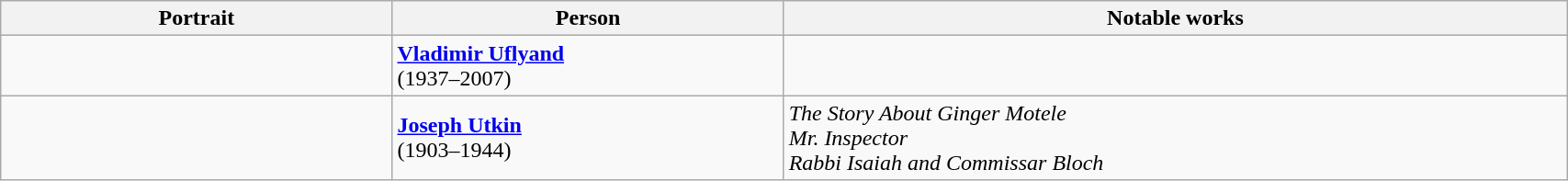<table class="wikitable" style="width:90%;">
<tr>
<th style="width:25%;">Portrait</th>
<th style="width:25%;">Person</th>
<th style="width:50%;">Notable works</th>
</tr>
<tr>
<td align=center></td>
<td><strong><a href='#'>Vladimir Uflyand</a></strong><br> (1937–2007)</td>
<td></td>
</tr>
<tr>
<td align=center></td>
<td><strong><a href='#'>Joseph Utkin</a></strong> <br>(1903–1944)</td>
<td><em>The Story About Ginger Motele</em><br><em>Mr. Inspector</em><br><em>Rabbi Isaiah and Commissar Bloch</em></td>
</tr>
</table>
